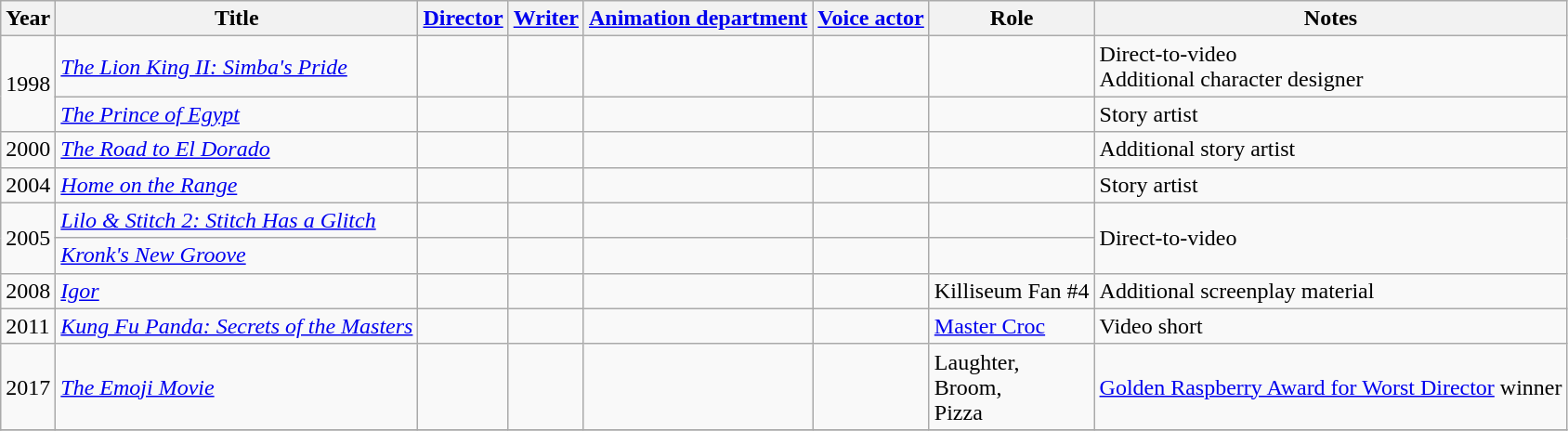<table class="wikitable">
<tr>
<th>Year</th>
<th>Title</th>
<th><a href='#'>Director</a></th>
<th><a href='#'>Writer</a></th>
<th><a href='#'>Animation department</a></th>
<th><a href='#'>Voice actor</a></th>
<th>Role</th>
<th>Notes</th>
</tr>
<tr>
<td rowspan="2">1998</td>
<td><em><a href='#'>The Lion King II: Simba's Pride</a></em></td>
<td></td>
<td></td>
<td></td>
<td></td>
<td></td>
<td>Direct-to-video<br>Additional character designer</td>
</tr>
<tr>
<td><em><a href='#'>The Prince of Egypt</a></em></td>
<td></td>
<td></td>
<td></td>
<td></td>
<td></td>
<td>Story artist</td>
</tr>
<tr>
<td>2000</td>
<td><em><a href='#'>The Road to El Dorado</a></em></td>
<td></td>
<td></td>
<td></td>
<td></td>
<td></td>
<td>Additional story artist</td>
</tr>
<tr>
<td>2004</td>
<td><em><a href='#'>Home on the Range</a></em></td>
<td></td>
<td></td>
<td></td>
<td></td>
<td></td>
<td>Story artist</td>
</tr>
<tr>
<td rowspan="2">2005</td>
<td><em><a href='#'>Lilo & Stitch 2: Stitch Has a Glitch</a></em></td>
<td></td>
<td></td>
<td></td>
<td></td>
<td></td>
<td rowspan="2">Direct-to-video</td>
</tr>
<tr>
<td><em><a href='#'>Kronk's New Groove</a></em></td>
<td></td>
<td></td>
<td></td>
<td></td>
<td></td>
</tr>
<tr>
<td>2008</td>
<td><em><a href='#'>Igor</a></em></td>
<td></td>
<td></td>
<td></td>
<td></td>
<td>Killiseum Fan #4</td>
<td>Additional screenplay material</td>
</tr>
<tr>
<td>2011</td>
<td><em><a href='#'>Kung Fu Panda: Secrets of the Masters</a></em></td>
<td></td>
<td></td>
<td></td>
<td></td>
<td><a href='#'>Master Croc</a></td>
<td>Video short</td>
</tr>
<tr>
<td>2017</td>
<td><em><a href='#'>The Emoji Movie</a></em></td>
<td></td>
<td></td>
<td></td>
<td></td>
<td>Laughter,<br>Broom,<br>Pizza</td>
<td><a href='#'>Golden Raspberry Award for Worst Director</a> winner</td>
</tr>
<tr>
</tr>
</table>
